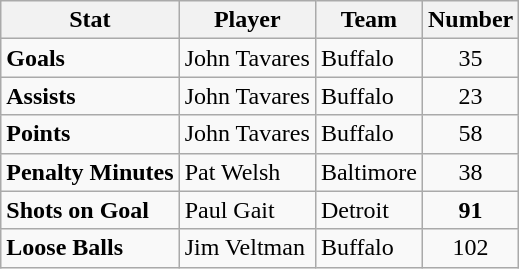<table class="wikitable">
<tr>
<th>Stat</th>
<th>Player</th>
<th>Team</th>
<th>Number</th>
</tr>
<tr>
<td><strong>Goals</strong></td>
<td>John Tavares</td>
<td>Buffalo</td>
<td align="center">35</td>
</tr>
<tr>
<td><strong>Assists</strong></td>
<td>John Tavares</td>
<td>Buffalo</td>
<td align="center">23</td>
</tr>
<tr>
<td><strong>Points</strong></td>
<td>John Tavares</td>
<td>Buffalo</td>
<td align="center">58</td>
</tr>
<tr>
<td><strong>Penalty Minutes</strong></td>
<td>Pat Welsh</td>
<td>Baltimore</td>
<td align="center">38</td>
</tr>
<tr>
<td><strong>Shots on Goal</strong></td>
<td>Paul Gait</td>
<td>Detroit</td>
<td align="center"><strong>91</strong></td>
</tr>
<tr>
<td><strong>Loose Balls</strong></td>
<td>Jim Veltman</td>
<td>Buffalo</td>
<td align="center">102</td>
</tr>
</table>
